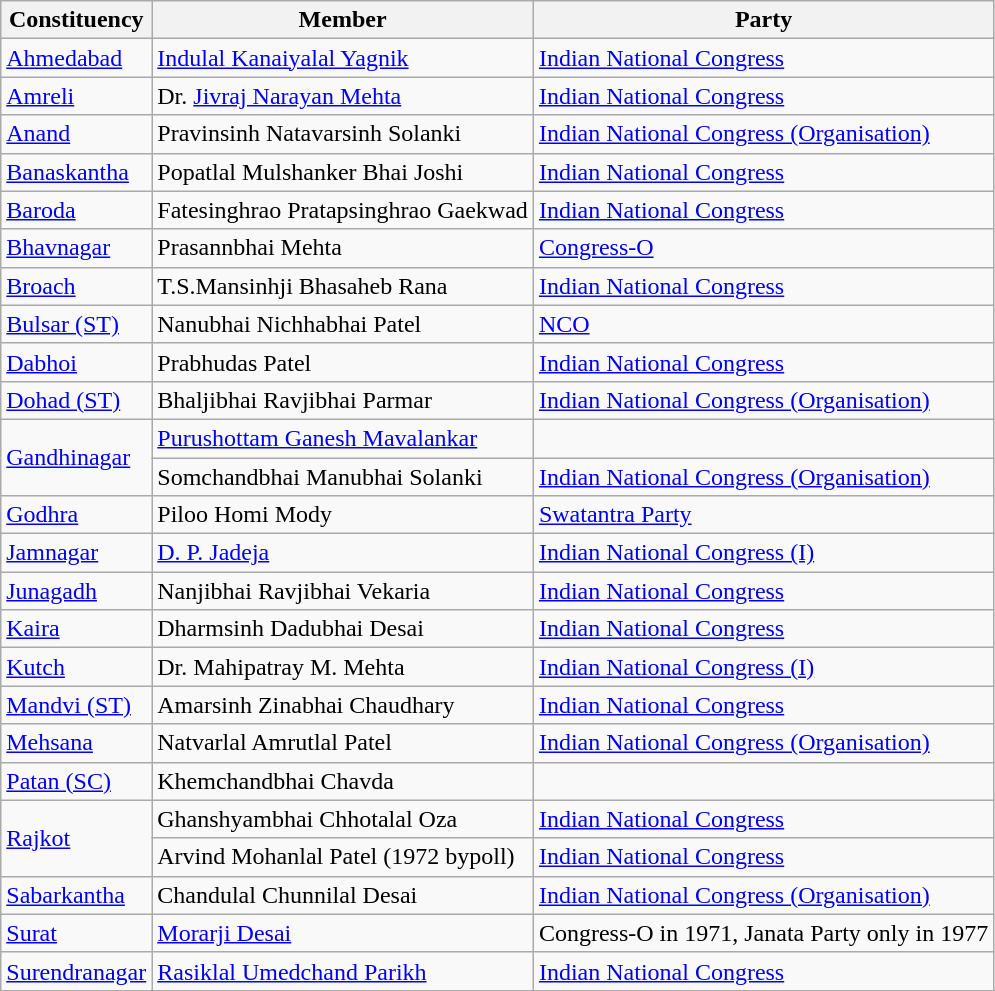<table class="wikitable sortable">
<tr>
<th>Constituency</th>
<th>Member</th>
<th>Party</th>
</tr>
<tr>
<td><a href='#'>Ahmedabad</a></td>
<td><a href='#'>Indulal Kanaiyalal Yagnik</a></td>
<td><a href='#'>Indian National Congress</a></td>
</tr>
<tr>
<td><a href='#'>Amreli</a></td>
<td>Dr. <a href='#'>Jivraj Narayan Mehta</a></td>
<td><a href='#'>Indian National Congress</a></td>
</tr>
<tr>
<td><a href='#'>Anand</a></td>
<td>Pravinsinh Natavarsinh Solanki</td>
<td><a href='#'>Indian National Congress (Organisation)</a></td>
</tr>
<tr>
<td><a href='#'>Banaskantha</a></td>
<td>Popatlal Mulshanker Bhai Joshi</td>
<td><a href='#'>Indian National Congress</a></td>
</tr>
<tr>
<td><a href='#'>Baroda</a></td>
<td>Fatesinghrao Pratapsinghrao Gaekwad</td>
<td><a href='#'>Indian National Congress</a></td>
</tr>
<tr>
<td><a href='#'>Bhavnagar</a></td>
<td>Prasannbhai Mehta</td>
<td><a href='#'>Congress-O</a></td>
</tr>
<tr>
<td><a href='#'>Broach</a></td>
<td>T.S.Mansinhji Bhasaheb Rana</td>
<td><a href='#'>Indian National Congress</a></td>
</tr>
<tr>
<td><a href='#'>Bulsar (ST)</a></td>
<td>Nanubhai Nichhabhai Patel</td>
<td><a href='#'>NCO</a></td>
</tr>
<tr>
<td><a href='#'>Dabhoi</a></td>
<td>Prabhudas Patel</td>
<td><a href='#'>Indian National Congress</a></td>
</tr>
<tr>
<td><a href='#'>Dohad (ST)</a></td>
<td>Bhaljibhai Ravjibhai Parmar</td>
<td><a href='#'>Indian National Congress (Organisation)</a></td>
</tr>
<tr>
<td rowspan=2><a href='#'>Gandhinagar</a></td>
<td><a href='#'>Purushottam Ganesh Mavalankar</a></td>
<td></td>
</tr>
<tr>
<td>Somchandbhai Manubhai Solanki</td>
<td><a href='#'>Indian National Congress (Organisation)</a></td>
</tr>
<tr>
<td><a href='#'>Godhra</a></td>
<td>Piloo Homi Mody</td>
<td><a href='#'>Swatantra Party</a></td>
</tr>
<tr>
<td><a href='#'>Jamnagar</a></td>
<td><a href='#'>D. P. Jadeja</a></td>
<td><a href='#'>Indian National Congress (I)</a></td>
</tr>
<tr>
<td><a href='#'>Junagadh</a></td>
<td>Nanjibhai Ravjibhai Vekaria</td>
<td><a href='#'>Indian National Congress</a></td>
</tr>
<tr>
<td><a href='#'>Kaira</a></td>
<td>Dharmsinh Dadubhai Desai</td>
<td><a href='#'>Indian National Congress</a></td>
</tr>
<tr>
<td><a href='#'>Kutch</a></td>
<td>Dr. Mahipatray M. Mehta</td>
<td><a href='#'>Indian National Congress (I)</a></td>
</tr>
<tr>
<td><a href='#'>Mandvi (ST)</a></td>
<td>Amarsinh Zinabhai Chaudhary</td>
<td><a href='#'>Indian National Congress</a></td>
</tr>
<tr>
<td><a href='#'>Mehsana</a></td>
<td>Natvarlal Amrutlal Patel</td>
<td><a href='#'>Indian National Congress (Organisation)</a></td>
</tr>
<tr>
<td><a href='#'>Patan (SC)</a></td>
<td>Khemchandbhai Chavda</td>
<td></td>
</tr>
<tr>
<td rowspan=2><a href='#'>Rajkot</a></td>
<td>Ghanshyambhai Chhotalal Oza</td>
<td><a href='#'>Indian National Congress</a></td>
</tr>
<tr>
<td>Arvind Mohanlal Patel   (1972 bypoll)</td>
<td><a href='#'>Indian National Congress</a></td>
</tr>
<tr>
<td><a href='#'>Sabarkantha</a></td>
<td>Chandulal Chunnilal Desai</td>
<td><a href='#'>Indian National Congress (Organisation)</a></td>
</tr>
<tr>
<td><a href='#'>Surat</a></td>
<td><a href='#'>Morarji Desai</a></td>
<td>Congress-O in 1971, Janata Party only in 1977</td>
</tr>
<tr>
<td><a href='#'>Surendranagar</a></td>
<td><a href='#'>Rasiklal Umedchand Parikh</a></td>
<td><a href='#'>Indian National Congress</a></td>
</tr>
<tr>
</tr>
</table>
